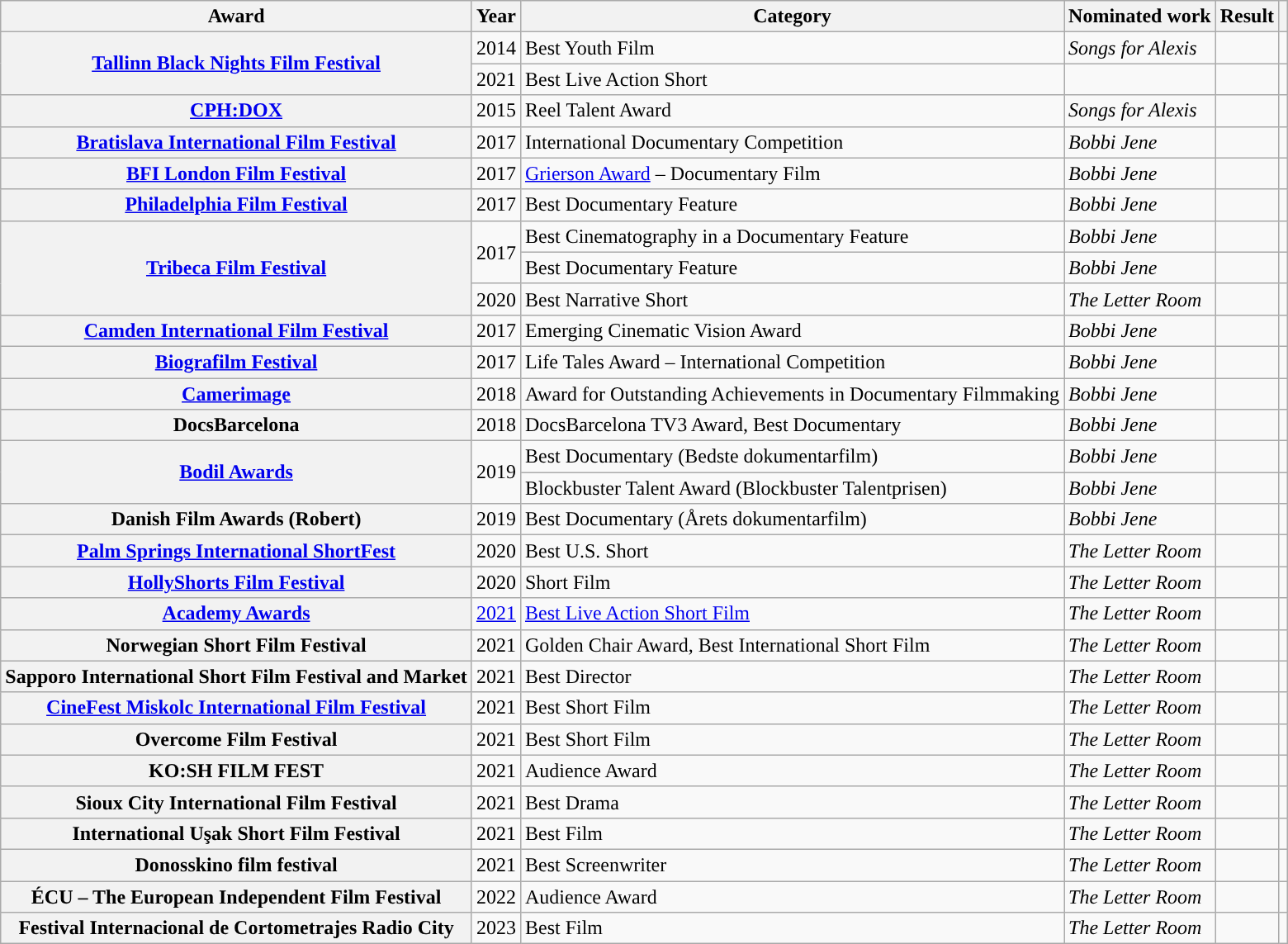<table class="wikitable plainrowheaders sortable">
<tr>
<th scope="col">Award</th>
<th scope="col">Year</th>
<th scope="col">Category</th>
<th scope="col">Nominated work</th>
<th scope="col">Result</th>
<th scope="col" class="unsortable"></th>
</tr>
<tr>
<th scope="rowgroup" rowspan="2"><a href='#'>Tallinn Black Nights Film Festival</a></th>
<td style="text-align:center;">2014</td>
<td>Best Youth Film</td>
<td><em>Songs for Alexis</em></td>
<td></td>
<td style="text-align:center;"></td>
</tr>
<tr>
<td style="text-align:center;">2021</td>
<td>Best Live Action Short</td>
<td><em></em></td>
<td></td>
<td style="text-align:center;"></td>
</tr>
<tr>
<th scope="row"><a href='#'>CPH:DOX</a></th>
<td style="text-align:center;">2015</td>
<td>Reel Talent Award</td>
<td><em>Songs for Alexis</em></td>
<td></td>
<td style="text-align:center;"></td>
</tr>
<tr>
<th scope="row"><a href='#'>Bratislava International Film Festival</a></th>
<td style="text-align:center;">2017</td>
<td>International Documentary Competition</td>
<td><em>Bobbi Jene</em></td>
<td></td>
<td style="text-align:center;"></td>
</tr>
<tr>
<th scope="row"><a href='#'>BFI London Film Festival</a></th>
<td style="text-align:center;">2017</td>
<td><a href='#'>Grierson Award</a> – Documentary Film</td>
<td><em>Bobbi Jene</em></td>
<td></td>
<td style="text-align:center;"></td>
</tr>
<tr>
<th scope="row"><a href='#'>Philadelphia Film Festival</a></th>
<td style="text-align:center;">2017</td>
<td>Best Documentary Feature</td>
<td><em>Bobbi Jene</em></td>
<td></td>
<td style="text-align:center;"></td>
</tr>
<tr>
<th scope="row" rowspan="3"><a href='#'>Tribeca Film Festival</a></th>
<td style="text-align:center;" rowspan="2">2017</td>
<td>Best Cinematography in a Documentary Feature</td>
<td><em>Bobbi Jene</em></td>
<td></td>
<td style="text-align:center;"></td>
</tr>
<tr>
<td>Best Documentary Feature</td>
<td><em>Bobbi Jene</em></td>
<td></td>
<td style="text-align:center;"></td>
</tr>
<tr>
<td style="text-align:center;">2020</td>
<td>Best Narrative Short</td>
<td><em>The Letter Room</em></td>
<td></td>
<td style="text-align:center;"></td>
</tr>
<tr>
<th scope="row"><a href='#'>Camden International Film Festival</a></th>
<td style="text-align:center;">2017</td>
<td>Emerging Cinematic Vision Award</td>
<td><em>Bobbi Jene</em></td>
<td></td>
<td style="text-align:center;"></td>
</tr>
<tr>
<th scope="row"><a href='#'>Biografilm Festival</a></th>
<td style="text-align:center;">2017</td>
<td>Life Tales Award – International Competition</td>
<td><em>Bobbi Jene</em></td>
<td></td>
<td style="text-align:center;"></td>
</tr>
<tr>
<th scope="row"><a href='#'>Camerimage</a></th>
<td style="text-align:center;">2018</td>
<td>Award for Outstanding Achievements in Documentary Filmmaking</td>
<td><em>Bobbi Jene</em></td>
<td></td>
<td style="text-align:center;"></td>
</tr>
<tr>
<th scope="row">DocsBarcelona</th>
<td style="text-align:center;">2018</td>
<td>DocsBarcelona TV3 Award, Best Documentary</td>
<td><em>Bobbi Jene</em></td>
<td></td>
<td style="text-align:center;"></td>
</tr>
<tr>
<th scope="row" rowspan="2"><a href='#'>Bodil Awards</a></th>
<td style="text-align:center;" rowspan="2">2019</td>
<td>Best Documentary (Bedste dokumentarfilm)</td>
<td><em>Bobbi Jene</em></td>
<td></td>
<td style="text-align:center;"></td>
</tr>
<tr>
<td>Blockbuster Talent Award (Blockbuster Talentprisen)</td>
<td><em>Bobbi Jene</em></td>
<td></td>
<td style="text-align:center;"></td>
</tr>
<tr>
<th scope="row">Danish Film Awards (Robert)</th>
<td style="text-align:center;">2019</td>
<td>Best Documentary (Årets dokumentarfilm)</td>
<td><em>Bobbi Jene</em></td>
<td></td>
<td style="text-align:center;"></td>
</tr>
<tr>
<th scope="row"><a href='#'>Palm Springs International ShortFest</a></th>
<td style="text-align:center;">2020</td>
<td>Best U.S. Short</td>
<td><em>The Letter Room</em></td>
<td></td>
<td style="text-align:center;"></td>
</tr>
<tr>
<th scope="row"><a href='#'>HollyShorts Film Festival</a></th>
<td style="text-align:center;">2020</td>
<td>Short Film</td>
<td><em>The Letter Room</em></td>
<td></td>
<td style="text-align:center;"></td>
</tr>
<tr>
<th scope="row"><a href='#'>Academy Awards</a></th>
<td style="text-align:center;"><a href='#'>2021</a></td>
<td><a href='#'>Best Live Action Short Film</a></td>
<td><em>The Letter Room</em></td>
<td></td>
<td style="text-align:center;"></td>
</tr>
<tr>
<th scope="row">Norwegian Short Film Festival</th>
<td style="text-align:center;">2021</td>
<td>Golden Chair Award, Best International Short Film</td>
<td><em>The Letter Room</em></td>
<td></td>
<td style="text-align:center;"></td>
</tr>
<tr>
<th scope="row">Sapporo International Short Film Festival and Market</th>
<td style="text-align:center;">2021</td>
<td>Best Director</td>
<td><em>The Letter Room</em></td>
<td></td>
<td style="text-align:center;"></td>
</tr>
<tr>
<th scope="row"><a href='#'>CineFest Miskolc International Film Festival</a></th>
<td style="text-align:center;">2021</td>
<td>Best Short Film</td>
<td><em>The Letter Room</em></td>
<td></td>
<td style="text-align:center;"></td>
</tr>
<tr>
<th scope="row">Overcome Film Festival</th>
<td style="text-align:center;">2021</td>
<td>Best Short Film</td>
<td><em>The Letter Room</em></td>
<td></td>
<td style="text-align:center;"></td>
</tr>
<tr>
<th scope="row">KO:SH FILM FEST</th>
<td style="text-align:center;">2021</td>
<td>Audience Award</td>
<td><em>The Letter Room</em></td>
<td></td>
<td style="text-align:center;"></td>
</tr>
<tr>
<th scope="row">Sioux City International Film Festival</th>
<td style="text-align:center;">2021</td>
<td>Best Drama</td>
<td><em>The Letter Room</em></td>
<td></td>
<td style="text-align:center;"></td>
</tr>
<tr>
<th scope="row">International Uşak Short Film Festival</th>
<td style="text-align:center;">2021</td>
<td>Best Film</td>
<td><em>The Letter Room</em></td>
<td></td>
<td style="text-align:center;"></td>
</tr>
<tr>
<th scope="row">Donosskino film festival</th>
<td style="text-align:center;">2021</td>
<td>Best Screenwriter</td>
<td><em>The Letter Room</em></td>
<td></td>
<td style="text-align:center;"></td>
</tr>
<tr>
<th scope="row">ÉCU – The European Independent Film Festival</th>
<td style="text-align:center;">2022</td>
<td>Audience Award</td>
<td><em>The Letter Room</em></td>
<td></td>
<td style="text-align:center;"></td>
</tr>
<tr>
<th scope="row">Festival Internacional de Cortometrajes Radio City</th>
<td style="text-align:center;">2023</td>
<td>Best Film</td>
<td><em>The Letter Room</em></td>
<td></td>
<td style="text-align:center;"></td>
</tr>
</table>
